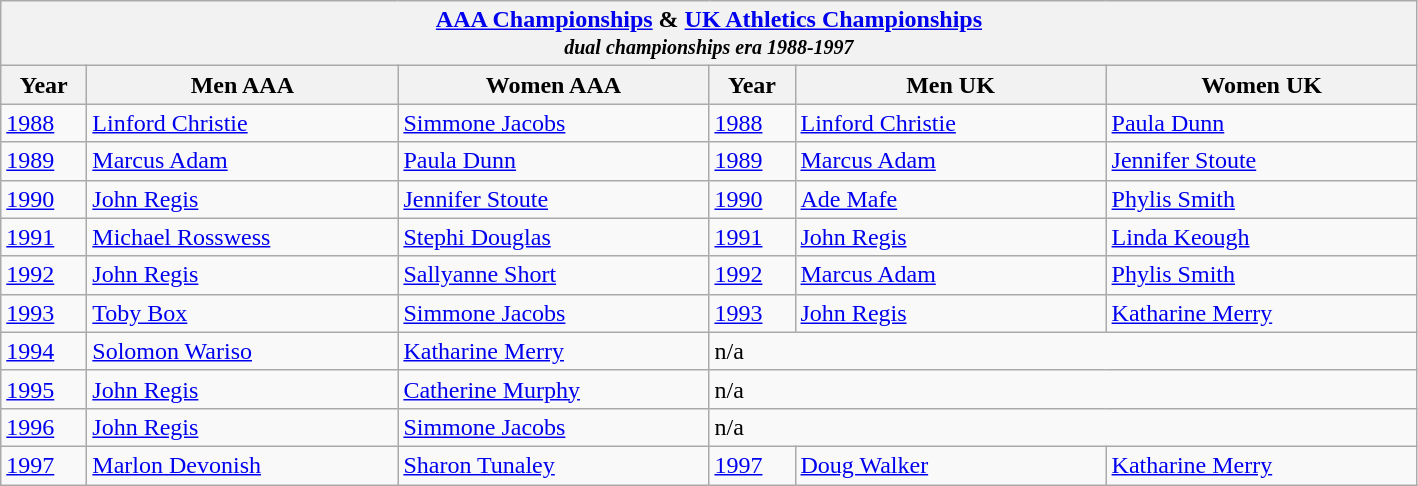<table class="wikitable">
<tr>
<th colspan="6"><a href='#'>AAA Championships</a> & <a href='#'>UK Athletics Championships</a><br><em><small>dual championships era 1988-1997</small></em></th>
</tr>
<tr>
<th width=50>Year</th>
<th width=200>Men AAA</th>
<th width=200>Women AAA</th>
<th width=50>Year</th>
<th width=200>Men UK</th>
<th width=200>Women UK</th>
</tr>
<tr>
<td><a href='#'>1988</a></td>
<td><a href='#'>Linford Christie</a></td>
<td><a href='#'>Simmone Jacobs</a></td>
<td><a href='#'>1988</a></td>
<td><a href='#'>Linford Christie</a></td>
<td><a href='#'>Paula Dunn</a></td>
</tr>
<tr>
<td><a href='#'>1989</a></td>
<td><a href='#'>Marcus Adam</a></td>
<td><a href='#'>Paula Dunn</a></td>
<td><a href='#'>1989</a></td>
<td><a href='#'>Marcus Adam</a></td>
<td><a href='#'>Jennifer Stoute</a></td>
</tr>
<tr>
<td><a href='#'>1990</a></td>
<td><a href='#'>John Regis</a></td>
<td><a href='#'>Jennifer Stoute</a></td>
<td><a href='#'>1990</a></td>
<td><a href='#'>Ade Mafe</a></td>
<td><a href='#'>Phylis Smith</a></td>
</tr>
<tr>
<td><a href='#'>1991</a></td>
<td><a href='#'>Michael Rosswess</a></td>
<td><a href='#'>Stephi Douglas</a></td>
<td><a href='#'>1991</a></td>
<td><a href='#'>John Regis</a></td>
<td><a href='#'>Linda Keough</a></td>
</tr>
<tr>
<td><a href='#'>1992</a></td>
<td><a href='#'>John Regis</a></td>
<td><a href='#'>Sallyanne Short</a></td>
<td><a href='#'>1992</a></td>
<td><a href='#'>Marcus Adam</a></td>
<td><a href='#'>Phylis Smith</a></td>
</tr>
<tr>
<td><a href='#'>1993</a></td>
<td><a href='#'>Toby Box</a></td>
<td><a href='#'>Simmone Jacobs</a></td>
<td><a href='#'>1993</a></td>
<td><a href='#'>John Regis</a></td>
<td><a href='#'>Katharine Merry</a></td>
</tr>
<tr>
<td><a href='#'>1994</a></td>
<td><a href='#'>Solomon Wariso</a></td>
<td><a href='#'>Katharine Merry</a></td>
<td colspan=3>n/a</td>
</tr>
<tr>
<td><a href='#'>1995</a></td>
<td><a href='#'>John Regis</a></td>
<td><a href='#'>Catherine Murphy</a></td>
<td colspan=3>n/a</td>
</tr>
<tr>
<td><a href='#'>1996</a></td>
<td><a href='#'>John Regis</a></td>
<td><a href='#'>Simmone Jacobs</a></td>
<td colspan=3>n/a</td>
</tr>
<tr>
<td><a href='#'>1997</a></td>
<td><a href='#'>Marlon Devonish</a></td>
<td><a href='#'>Sharon Tunaley</a></td>
<td><a href='#'>1997</a></td>
<td><a href='#'>Doug Walker</a></td>
<td><a href='#'>Katharine Merry</a></td>
</tr>
</table>
